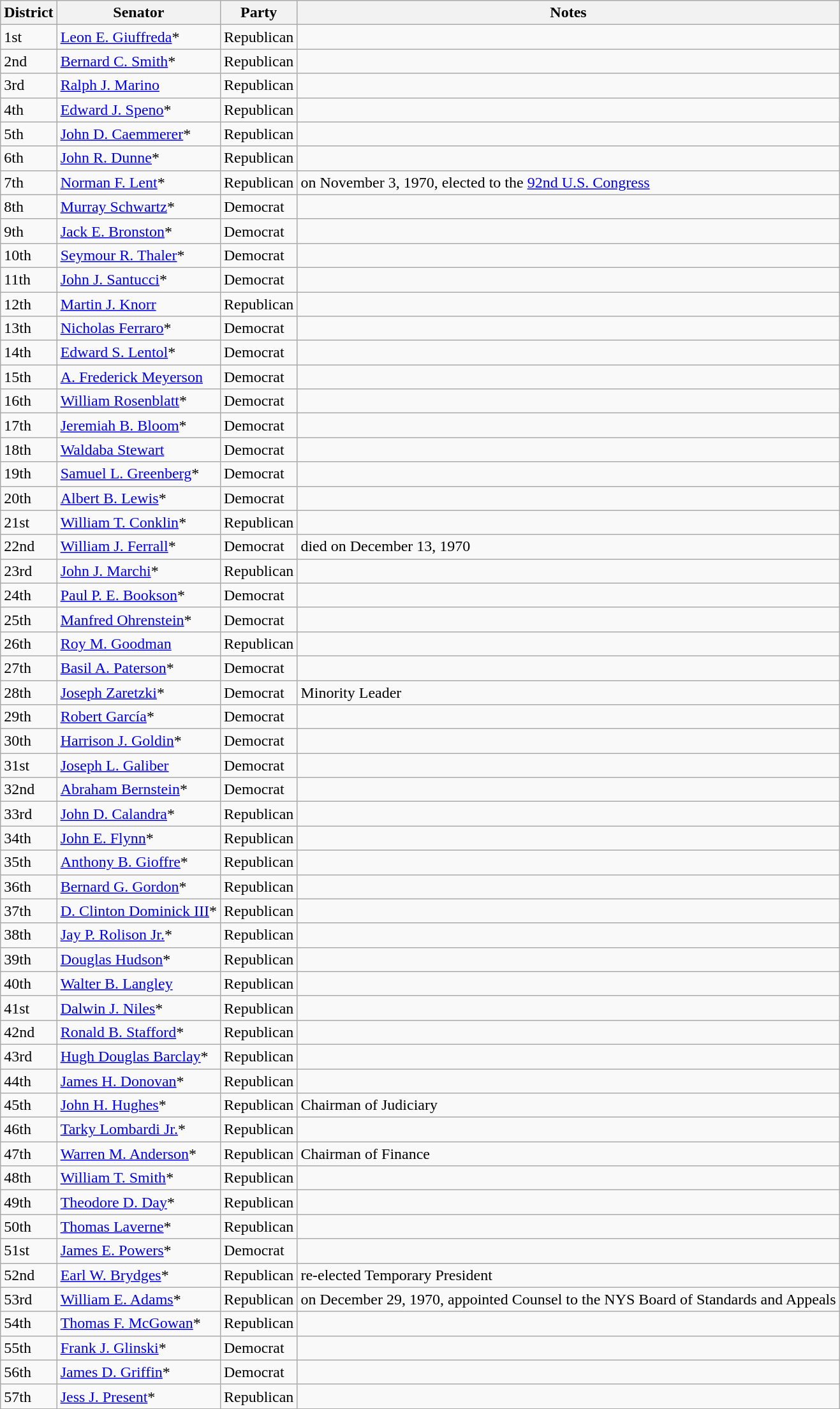<table class=wikitable>
<tr>
<th>District</th>
<th>Senator</th>
<th>Party</th>
<th>Notes</th>
</tr>
<tr>
<td>1st</td>
<td><a href='#'>Leon E. Giuffreda</a>*</td>
<td>Republican</td>
<td></td>
</tr>
<tr>
<td>2nd</td>
<td><a href='#'>Bernard C. Smith</a>*</td>
<td>Republican</td>
<td></td>
</tr>
<tr>
<td>3rd</td>
<td><a href='#'>Ralph J. Marino</a></td>
<td>Republican</td>
<td></td>
</tr>
<tr>
<td>4th</td>
<td><a href='#'>Edward J. Speno</a>*</td>
<td>Republican</td>
<td></td>
</tr>
<tr>
<td>5th</td>
<td><a href='#'>John D. Caemmerer</a>*</td>
<td>Republican</td>
<td></td>
</tr>
<tr>
<td>6th</td>
<td><a href='#'>John R. Dunne</a>*</td>
<td>Republican</td>
<td></td>
</tr>
<tr>
<td>7th</td>
<td><a href='#'>Norman F. Lent</a>*</td>
<td>Republican</td>
<td>on November 3, 1970, elected to the <a href='#'>92nd U.S. Congress</a></td>
</tr>
<tr>
<td>8th</td>
<td><a href='#'>Murray Schwartz</a>*</td>
<td>Democrat</td>
<td></td>
</tr>
<tr>
<td>9th</td>
<td><a href='#'>Jack E. Bronston</a>*</td>
<td>Democrat</td>
<td></td>
</tr>
<tr>
<td>10th</td>
<td><a href='#'>Seymour R. Thaler</a>*</td>
<td>Democrat</td>
<td></td>
</tr>
<tr>
<td>11th</td>
<td><a href='#'>John J. Santucci</a>*</td>
<td>Democrat</td>
<td></td>
</tr>
<tr>
<td>12th</td>
<td><a href='#'>Martin J. Knorr</a></td>
<td>Republican</td>
<td></td>
</tr>
<tr>
<td>13th</td>
<td><a href='#'>Nicholas Ferraro</a>*</td>
<td>Democrat</td>
<td></td>
</tr>
<tr>
<td>14th</td>
<td><a href='#'>Edward S. Lentol</a>*</td>
<td>Democrat</td>
<td></td>
</tr>
<tr>
<td>15th</td>
<td><a href='#'>A. Frederick Meyerson</a></td>
<td>Democrat</td>
<td></td>
</tr>
<tr>
<td>16th</td>
<td><a href='#'>William Rosenblatt</a>*</td>
<td>Democrat</td>
<td></td>
</tr>
<tr>
<td>17th</td>
<td><a href='#'>Jeremiah B. Bloom</a>*</td>
<td>Democrat</td>
<td></td>
</tr>
<tr>
<td>18th</td>
<td><a href='#'>Waldaba Stewart</a></td>
<td>Democrat</td>
<td></td>
</tr>
<tr>
<td>19th</td>
<td><a href='#'>Samuel L. Greenberg</a>*</td>
<td>Democrat</td>
<td></td>
</tr>
<tr>
<td>20th</td>
<td><a href='#'>Albert B. Lewis</a>*</td>
<td>Democrat</td>
<td></td>
</tr>
<tr>
<td>21st</td>
<td><a href='#'>William T. Conklin</a>*</td>
<td>Republican</td>
<td></td>
</tr>
<tr>
<td>22nd</td>
<td><a href='#'>William J. Ferrall</a>*</td>
<td>Democrat</td>
<td>died on December 13, 1970</td>
</tr>
<tr>
<td>23rd</td>
<td><a href='#'>John J. Marchi</a>*</td>
<td>Republican</td>
<td></td>
</tr>
<tr>
<td>24th</td>
<td><a href='#'>Paul P. E. Bookson</a>*</td>
<td>Democrat</td>
<td></td>
</tr>
<tr>
<td>25th</td>
<td><a href='#'>Manfred Ohrenstein</a>*</td>
<td>Democrat</td>
<td></td>
</tr>
<tr>
<td>26th</td>
<td><a href='#'>Roy M. Goodman</a></td>
<td>Republican</td>
<td></td>
</tr>
<tr>
<td>27th</td>
<td><a href='#'>Basil A. Paterson</a>*</td>
<td>Democrat</td>
<td></td>
</tr>
<tr>
<td>28th</td>
<td><a href='#'>Joseph Zaretzki</a>*</td>
<td>Democrat</td>
<td>Minority Leader</td>
</tr>
<tr>
<td>29th</td>
<td><a href='#'>Robert García</a>*</td>
<td>Democrat</td>
<td></td>
</tr>
<tr>
<td>30th</td>
<td><a href='#'>Harrison J. Goldin</a>*</td>
<td>Democrat</td>
<td></td>
</tr>
<tr>
<td>31st</td>
<td><a href='#'>Joseph L. Galiber</a></td>
<td>Democrat</td>
<td></td>
</tr>
<tr>
<td>32nd</td>
<td><a href='#'>Abraham Bernstein</a>*</td>
<td>Democrat</td>
<td></td>
</tr>
<tr>
<td>33rd</td>
<td><a href='#'>John D. Calandra</a>*</td>
<td>Republican</td>
<td></td>
</tr>
<tr>
<td>34th</td>
<td><a href='#'>John E. Flynn</a>*</td>
<td>Republican</td>
<td></td>
</tr>
<tr>
<td>35th</td>
<td><a href='#'>Anthony B. Gioffre</a>*</td>
<td>Republican</td>
<td></td>
</tr>
<tr>
<td>36th</td>
<td><a href='#'>Bernard G. Gordon</a>*</td>
<td>Republican</td>
<td></td>
</tr>
<tr>
<td>37th</td>
<td><a href='#'>D. Clinton Dominick III</a>*</td>
<td>Republican</td>
<td></td>
</tr>
<tr>
<td>38th</td>
<td><a href='#'>Jay P. Rolison Jr.</a>*</td>
<td>Republican</td>
<td></td>
</tr>
<tr>
<td>39th</td>
<td><a href='#'>Douglas Hudson</a>*</td>
<td>Republican</td>
<td></td>
</tr>
<tr>
<td>40th</td>
<td><a href='#'>Walter B. Langley</a></td>
<td>Republican</td>
<td></td>
</tr>
<tr>
<td>41st</td>
<td><a href='#'>Dalwin J. Niles</a>*</td>
<td>Republican</td>
<td></td>
</tr>
<tr>
<td>42nd</td>
<td><a href='#'>Ronald B. Stafford</a>*</td>
<td>Republican</td>
<td></td>
</tr>
<tr>
<td>43rd</td>
<td><a href='#'>Hugh Douglas Barclay</a>*</td>
<td>Republican</td>
<td></td>
</tr>
<tr>
<td>44th</td>
<td><a href='#'>James H. Donovan</a>*</td>
<td>Republican</td>
<td></td>
</tr>
<tr>
<td>45th</td>
<td><a href='#'>John H. Hughes</a>*</td>
<td>Republican</td>
<td>Chairman of Judiciary</td>
</tr>
<tr>
<td>46th</td>
<td><a href='#'>Tarky Lombardi Jr.</a>*</td>
<td>Republican</td>
<td></td>
</tr>
<tr>
<td>47th</td>
<td><a href='#'>Warren M. Anderson</a>*</td>
<td>Republican</td>
<td>Chairman of Finance</td>
</tr>
<tr>
<td>48th</td>
<td><a href='#'>William T. Smith</a>*</td>
<td>Republican</td>
<td></td>
</tr>
<tr>
<td>49th</td>
<td><a href='#'>Theodore D. Day</a>*</td>
<td>Republican</td>
<td></td>
</tr>
<tr>
<td>50th</td>
<td><a href='#'>Thomas Laverne</a>*</td>
<td>Republican</td>
<td></td>
</tr>
<tr>
<td>51st</td>
<td><a href='#'>James E. Powers</a>*</td>
<td>Democrat</td>
<td></td>
</tr>
<tr>
<td>52nd</td>
<td><a href='#'>Earl W. Brydges</a>*</td>
<td>Republican</td>
<td>re-elected Temporary President</td>
</tr>
<tr>
<td>53rd</td>
<td><a href='#'>William E. Adams</a>*</td>
<td>Republican</td>
<td>on December 29, 1970, appointed Counsel to the NYS Board of Standards and Appeals</td>
</tr>
<tr>
<td>54th</td>
<td><a href='#'>Thomas F. McGowan</a>*</td>
<td>Republican</td>
<td></td>
</tr>
<tr>
<td>55th</td>
<td><a href='#'>Frank J. Glinski</a>*</td>
<td>Democrat</td>
<td></td>
</tr>
<tr>
<td>56th</td>
<td><a href='#'>James D. Griffin</a>*</td>
<td>Democrat</td>
<td></td>
</tr>
<tr>
<td>57th</td>
<td><a href='#'>Jess J. Present</a>*</td>
<td>Republican</td>
<td></td>
</tr>
<tr>
</tr>
</table>
